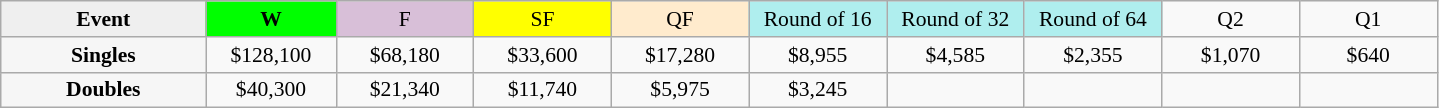<table class=wikitable style=font-size:90%;text-align:center>
<tr>
<td width=130 bgcolor=#efefef><strong>Event</strong></td>
<td width=80 bgcolor=lime><strong>W</strong></td>
<td width=85 bgcolor=thistle>F</td>
<td width=85 bgcolor=ffff00>SF</td>
<td width=85 bgcolor=ffebcd>QF</td>
<td width=85 bgcolor=afeeee>Round of 16</td>
<td width=85 bgcolor=afeeee>Round of 32</td>
<td width=85 bgcolor=afeeee>Round of 64</td>
<td width=85>Q2</td>
<td width=85>Q1</td>
</tr>
<tr>
<th style=background:#f6f6f6>Singles</th>
<td>$128,100</td>
<td>$68,180</td>
<td>$33,600</td>
<td>$17,280</td>
<td>$8,955</td>
<td>$4,585</td>
<td>$2,355</td>
<td>$1,070</td>
<td>$640</td>
</tr>
<tr>
<th style=background:#f6f6f6>Doubles</th>
<td>$40,300</td>
<td>$21,340</td>
<td>$11,740</td>
<td>$5,975</td>
<td>$3,245</td>
<td></td>
<td></td>
<td></td>
<td></td>
</tr>
</table>
